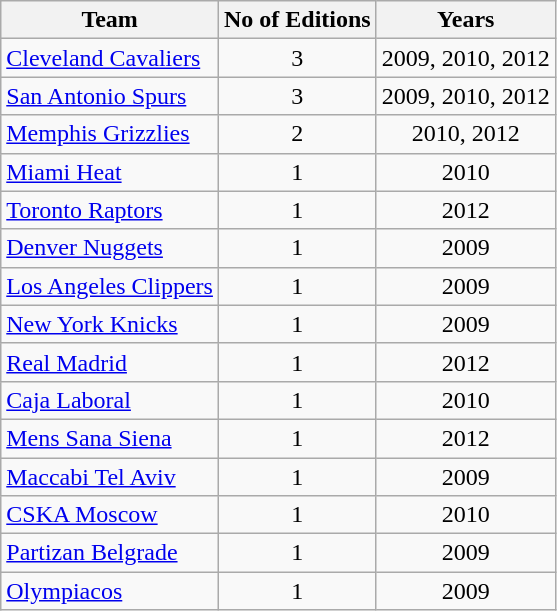<table class="wikitable sortable">
<tr>
<th>Team</th>
<th>No of Editions</th>
<th>Years</th>
</tr>
<tr>
<td> <a href='#'>Cleveland Cavaliers</a></td>
<td style="text-align:center">3</td>
<td style="text-align:center">2009, 2010, 2012</td>
</tr>
<tr>
<td> <a href='#'>San Antonio Spurs</a></td>
<td style="text-align:center">3</td>
<td style="text-align:center">2009, 2010, 2012</td>
</tr>
<tr>
<td> <a href='#'>Memphis Grizzlies</a></td>
<td style="text-align:center">2</td>
<td style="text-align:center">2010, 2012</td>
</tr>
<tr>
<td> <a href='#'>Miami Heat</a></td>
<td style="text-align:center">1</td>
<td style="text-align:center">2010</td>
</tr>
<tr>
<td> <a href='#'>Toronto Raptors</a></td>
<td style="text-align:center">1</td>
<td style="text-align:center">2012</td>
</tr>
<tr>
<td> <a href='#'>Denver Nuggets</a></td>
<td style="text-align:center">1</td>
<td style="text-align:center">2009</td>
</tr>
<tr>
<td> <a href='#'>Los Angeles Clippers</a></td>
<td style="text-align:center">1</td>
<td style="text-align:center">2009</td>
</tr>
<tr>
<td> <a href='#'>New York Knicks</a></td>
<td style="text-align:center">1</td>
<td style="text-align:center">2009</td>
</tr>
<tr>
<td> <a href='#'>Real Madrid</a></td>
<td style="text-align:center">1</td>
<td style="text-align:center">2012</td>
</tr>
<tr>
<td> <a href='#'>Caja Laboral</a></td>
<td style="text-align:center">1</td>
<td style="text-align:center">2010</td>
</tr>
<tr>
<td> <a href='#'>Mens Sana Siena</a></td>
<td style="text-align:center">1</td>
<td style="text-align:center">2012</td>
</tr>
<tr>
<td> <a href='#'>Maccabi Tel Aviv</a></td>
<td style="text-align:center">1</td>
<td style="text-align:center">2009</td>
</tr>
<tr>
<td> <a href='#'>CSKA Moscow</a></td>
<td style="text-align:center">1</td>
<td style="text-align:center">2010</td>
</tr>
<tr>
<td> <a href='#'>Partizan Belgrade</a></td>
<td style="text-align:center">1</td>
<td style="text-align:center">2009</td>
</tr>
<tr>
<td> <a href='#'>Olympiacos</a></td>
<td style="text-align:center">1</td>
<td style="text-align:center">2009</td>
</tr>
</table>
